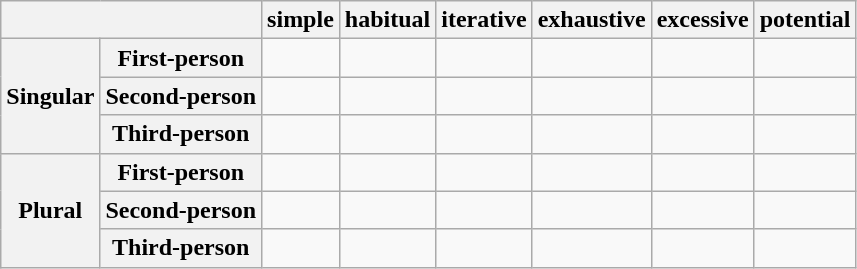<table class="wikitable">
<tr>
<th colspan="2"></th>
<th>simple</th>
<th>habitual</th>
<th>iterative</th>
<th>exhaustive</th>
<th>excessive</th>
<th>potential</th>
</tr>
<tr>
<th rowspan="3">Singular</th>
<th>First-person</th>
<td></td>
<td></td>
<td></td>
<td></td>
<td></td>
<td></td>
</tr>
<tr>
<th>Second-person</th>
<td></td>
<td></td>
<td></td>
<td></td>
<td></td>
<td></td>
</tr>
<tr>
<th>Third-person</th>
<td></td>
<td></td>
<td></td>
<td></td>
<td></td>
<td></td>
</tr>
<tr>
<th rowspan="3">Plural</th>
<th>First-person</th>
<td></td>
<td></td>
<td></td>
<td></td>
<td></td>
<td></td>
</tr>
<tr>
<th>Second-person</th>
<td></td>
<td></td>
<td></td>
<td></td>
<td></td>
<td></td>
</tr>
<tr>
<th>Third-person</th>
<td></td>
<td></td>
<td></td>
<td></td>
<td></td>
<td></td>
</tr>
</table>
